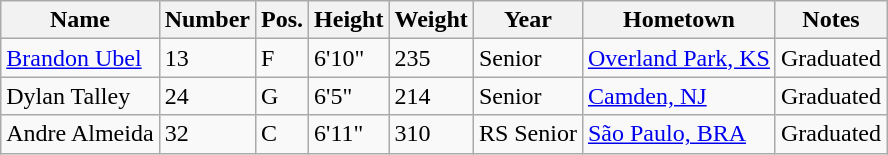<table class="wikitable sortable" border="1">
<tr>
<th>Name</th>
<th>Number</th>
<th>Pos.</th>
<th>Height</th>
<th>Weight</th>
<th>Year</th>
<th>Hometown</th>
<th class="unsortable">Notes</th>
</tr>
<tr>
<td><a href='#'>Brandon Ubel</a></td>
<td>13</td>
<td>F</td>
<td>6'10"</td>
<td>235</td>
<td>Senior</td>
<td><a href='#'>Overland Park, KS</a></td>
<td>Graduated</td>
</tr>
<tr>
<td>Dylan Talley</td>
<td>24</td>
<td>G</td>
<td>6'5"</td>
<td>214</td>
<td>Senior</td>
<td><a href='#'>Camden, NJ</a></td>
<td>Graduated</td>
</tr>
<tr>
<td>Andre Almeida</td>
<td>32</td>
<td>C</td>
<td>6'11"</td>
<td>310</td>
<td>RS Senior</td>
<td><a href='#'>São Paulo, BRA</a></td>
<td>Graduated</td>
</tr>
</table>
